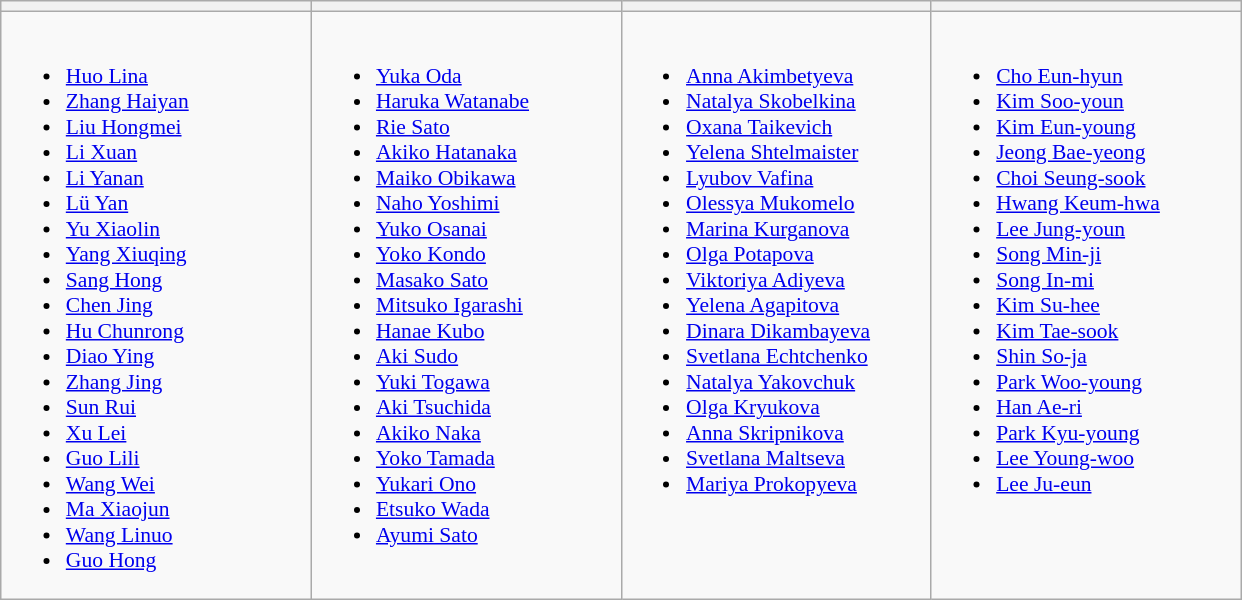<table class="wikitable" style="font-size:90%">
<tr>
<th width=200></th>
<th width=200></th>
<th width=200></th>
<th width=200></th>
</tr>
<tr>
<td valign=top><br><ul><li><a href='#'>Huo Lina</a></li><li><a href='#'>Zhang Haiyan</a></li><li><a href='#'>Liu Hongmei</a></li><li><a href='#'>Li Xuan</a></li><li><a href='#'>Li Yanan</a></li><li><a href='#'>Lü Yan</a></li><li><a href='#'>Yu Xiaolin</a></li><li><a href='#'>Yang Xiuqing</a></li><li><a href='#'>Sang Hong</a></li><li><a href='#'>Chen Jing</a></li><li><a href='#'>Hu Chunrong</a></li><li><a href='#'>Diao Ying</a></li><li><a href='#'>Zhang Jing</a></li><li><a href='#'>Sun Rui</a></li><li><a href='#'>Xu Lei</a></li><li><a href='#'>Guo Lili</a></li><li><a href='#'>Wang Wei</a></li><li><a href='#'>Ma Xiaojun</a></li><li><a href='#'>Wang Linuo</a></li><li><a href='#'>Guo Hong</a></li></ul></td>
<td valign=top><br><ul><li><a href='#'>Yuka Oda</a></li><li><a href='#'>Haruka Watanabe</a></li><li><a href='#'>Rie Sato</a></li><li><a href='#'>Akiko Hatanaka</a></li><li><a href='#'>Maiko Obikawa</a></li><li><a href='#'>Naho Yoshimi</a></li><li><a href='#'>Yuko Osanai</a></li><li><a href='#'>Yoko Kondo</a></li><li><a href='#'>Masako Sato</a></li><li><a href='#'>Mitsuko Igarashi</a></li><li><a href='#'>Hanae Kubo</a></li><li><a href='#'>Aki Sudo</a></li><li><a href='#'>Yuki Togawa</a></li><li><a href='#'>Aki Tsuchida</a></li><li><a href='#'>Akiko Naka</a></li><li><a href='#'>Yoko Tamada</a></li><li><a href='#'>Yukari Ono</a></li><li><a href='#'>Etsuko Wada</a></li><li><a href='#'>Ayumi Sato</a></li></ul></td>
<td valign=top><br><ul><li><a href='#'>Anna Akimbetyeva</a></li><li><a href='#'>Natalya Skobelkina</a></li><li><a href='#'>Oxana Taikevich</a></li><li><a href='#'>Yelena Shtelmaister</a></li><li><a href='#'>Lyubov Vafina</a></li><li><a href='#'>Olessya Mukomelo</a></li><li><a href='#'>Marina Kurganova</a></li><li><a href='#'>Olga Potapova</a></li><li><a href='#'>Viktoriya Adiyeva</a></li><li><a href='#'>Yelena Agapitova</a></li><li><a href='#'>Dinara Dikambayeva</a></li><li><a href='#'>Svetlana Echtchenko</a></li><li><a href='#'>Natalya Yakovchuk</a></li><li><a href='#'>Olga Kryukova</a></li><li><a href='#'>Anna Skripnikova</a></li><li><a href='#'>Svetlana Maltseva</a></li><li><a href='#'>Mariya Prokopyeva</a></li></ul></td>
<td valign=top><br><ul><li><a href='#'>Cho Eun-hyun</a></li><li><a href='#'>Kim Soo-youn</a></li><li><a href='#'>Kim Eun-young</a></li><li><a href='#'>Jeong Bae-yeong</a></li><li><a href='#'>Choi Seung-sook</a></li><li><a href='#'>Hwang Keum-hwa</a></li><li><a href='#'>Lee Jung-youn</a></li><li><a href='#'>Song Min-ji</a></li><li><a href='#'>Song In-mi</a></li><li><a href='#'>Kim Su-hee</a></li><li><a href='#'>Kim Tae-sook</a></li><li><a href='#'>Shin So-ja</a></li><li><a href='#'>Park Woo-young</a></li><li><a href='#'>Han Ae-ri</a></li><li><a href='#'>Park Kyu-young</a></li><li><a href='#'>Lee Young-woo</a></li><li><a href='#'>Lee Ju-eun</a></li></ul></td>
</tr>
</table>
